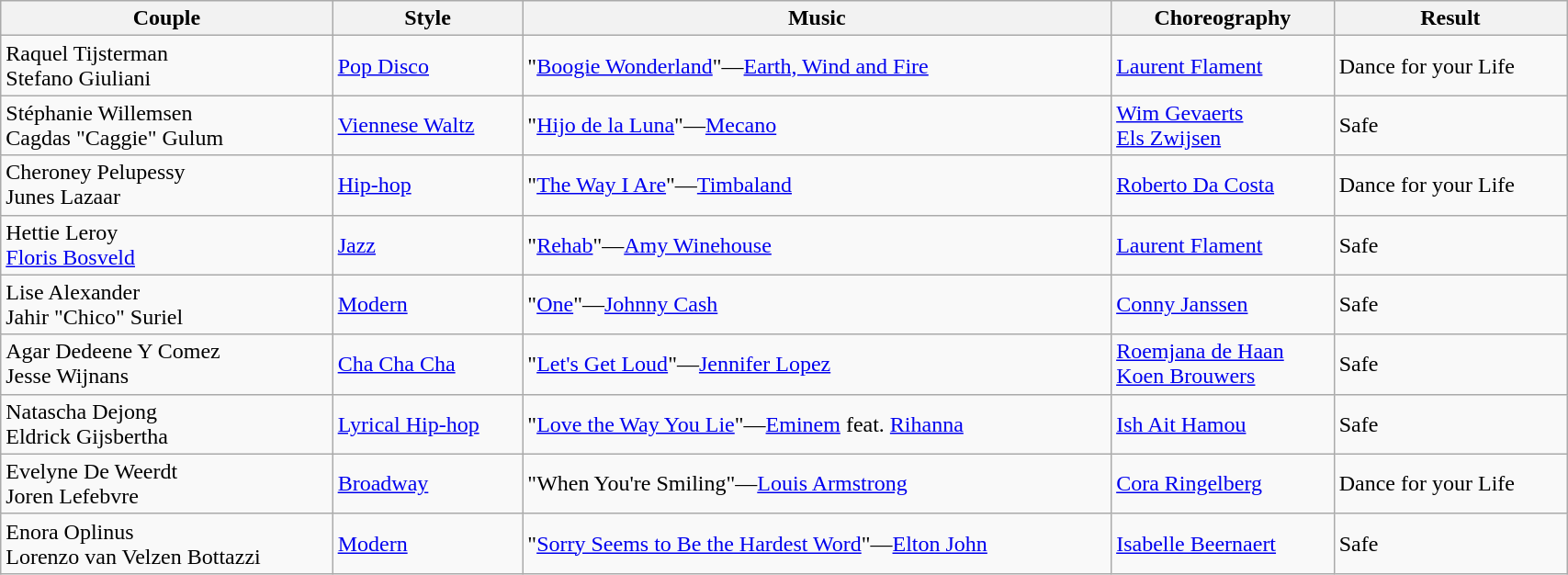<table class="wikitable" style="width:90%;">
<tr>
<th>Couple</th>
<th>Style</th>
<th>Music</th>
<th>Choreography</th>
<th>Result</th>
</tr>
<tr>
<td>Raquel Tijsterman<br>Stefano Giuliani</td>
<td><a href='#'>Pop Disco</a></td>
<td>"<a href='#'>Boogie Wonderland</a>"—<a href='#'>Earth, Wind and Fire</a></td>
<td><a href='#'>Laurent Flament</a></td>
<td>Dance for your Life</td>
</tr>
<tr>
<td>Stéphanie Willemsen<br>Cagdas "Caggie" Gulum</td>
<td><a href='#'>Viennese Waltz</a></td>
<td>"<a href='#'>Hijo de la Luna</a>"—<a href='#'>Mecano</a></td>
<td><a href='#'>Wim Gevaerts</a><br><a href='#'>Els Zwijsen</a></td>
<td>Safe</td>
</tr>
<tr>
<td>Cheroney Pelupessy<br>Junes Lazaar</td>
<td><a href='#'>Hip-hop</a></td>
<td>"<a href='#'>The Way I Are</a>"—<a href='#'>Timbaland</a></td>
<td><a href='#'>Roberto Da Costa</a></td>
<td>Dance for your Life</td>
</tr>
<tr>
<td>Hettie Leroy<br><a href='#'>Floris Bosveld</a></td>
<td><a href='#'>Jazz</a></td>
<td>"<a href='#'>Rehab</a>"—<a href='#'>Amy Winehouse</a></td>
<td><a href='#'>Laurent Flament</a></td>
<td>Safe</td>
</tr>
<tr>
<td>Lise Alexander<br>Jahir "Chico" Suriel</td>
<td><a href='#'>Modern</a></td>
<td>"<a href='#'>One</a>"—<a href='#'>Johnny Cash</a></td>
<td><a href='#'>Conny Janssen</a></td>
<td>Safe</td>
</tr>
<tr>
<td>Agar Dedeene Y Comez<br>Jesse Wijnans</td>
<td><a href='#'>Cha Cha Cha</a></td>
<td>"<a href='#'>Let's Get Loud</a>"—<a href='#'>Jennifer Lopez</a></td>
<td><a href='#'>Roemjana de Haan</a><br><a href='#'>Koen Brouwers</a></td>
<td>Safe</td>
</tr>
<tr>
<td>Natascha Dejong<br>Eldrick Gijsbertha</td>
<td><a href='#'>Lyrical Hip-hop</a></td>
<td>"<a href='#'>Love the Way You Lie</a>"—<a href='#'>Eminem</a> feat. <a href='#'>Rihanna</a></td>
<td><a href='#'>Ish Ait Hamou</a></td>
<td>Safe</td>
</tr>
<tr>
<td>Evelyne De Weerdt<br>Joren Lefebvre</td>
<td><a href='#'>Broadway</a></td>
<td>"When You're Smiling"—<a href='#'>Louis Armstrong</a></td>
<td><a href='#'>Cora Ringelberg</a></td>
<td>Dance for your Life</td>
</tr>
<tr>
<td>Enora Oplinus<br>Lorenzo van Velzen Bottazzi</td>
<td><a href='#'>Modern</a></td>
<td>"<a href='#'>Sorry Seems to Be the Hardest Word</a>"—<a href='#'>Elton John</a></td>
<td><a href='#'>Isabelle Beernaert</a></td>
<td>Safe</td>
</tr>
</table>
